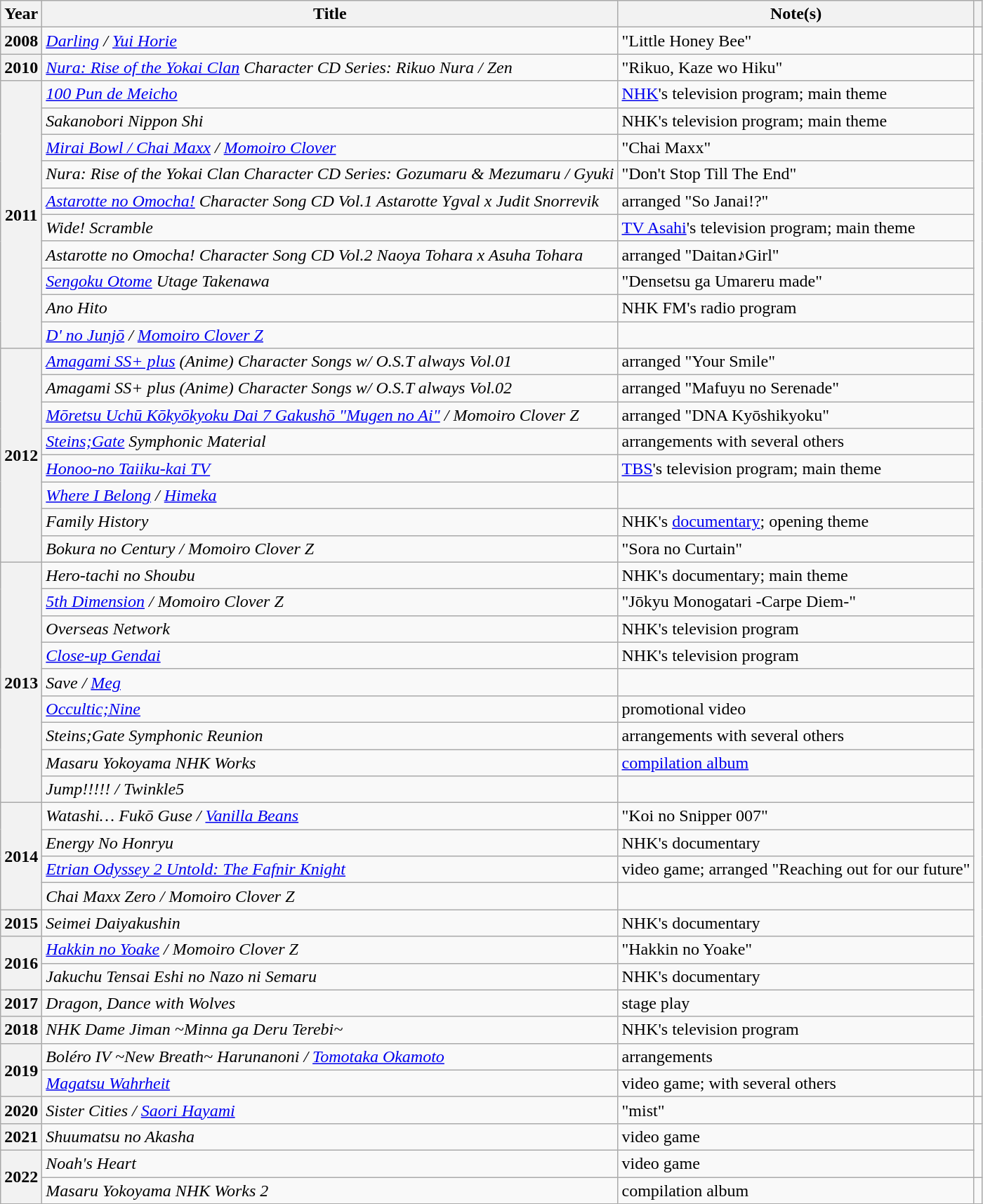<table class="wikitable sortable">
<tr>
<th>Year</th>
<th>Title</th>
<th class="unsortable">Note(s)</th>
<th class="unsortable"></th>
</tr>
<tr>
<th rowspan="1">2008</th>
<td><em><a href='#'>Darling</a> / <a href='#'>Yui Horie</a></em></td>
<td>"Little Honey Bee"</td>
<td></td>
</tr>
<tr>
<th rowspan="1">2010</th>
<td><em><a href='#'>Nura: Rise of the Yokai Clan</a> Character CD Series: Rikuo Nura / Zen</em></td>
<td>"Rikuo, Kaze wo Hiku"</td>
<td rowspan="38"></td>
</tr>
<tr>
<th rowspan="10">2011</th>
<td><em><a href='#'>100 Pun de Meicho</a></em></td>
<td><a href='#'>NHK</a>'s television program; main theme</td>
</tr>
<tr>
<td><em>Sakanobori Nippon Shi</em></td>
<td>NHK's television program; main theme</td>
</tr>
<tr>
<td><em><a href='#'>Mirai Bowl / Chai Maxx</a> / <a href='#'>Momoiro Clover</a></em></td>
<td>"Chai Maxx"</td>
</tr>
<tr>
<td><em>Nura: Rise of the Yokai Clan Character CD Series: Gozumaru & Mezumaru / Gyuki</em></td>
<td>"Don't Stop Till The End"</td>
</tr>
<tr>
<td><em><a href='#'>Astarotte no Omocha!</a> Character Song CD Vol.1 Astarotte Ygval x Judit Snorrevik</em></td>
<td>arranged "So Janai!?"</td>
</tr>
<tr>
<td><em>Wide! Scramble</em></td>
<td><a href='#'>TV Asahi</a>'s television program; main theme</td>
</tr>
<tr>
<td><em>Astarotte no Omocha! Character Song CD Vol.2 Naoya Tohara x Asuha Tohara</em></td>
<td>arranged "Daitan♪Girl"</td>
</tr>
<tr>
<td><em><a href='#'>Sengoku Otome</a> Utage Takenawa</em></td>
<td>"Densetsu ga Umareru made"</td>
</tr>
<tr>
<td><em>Ano Hito</em></td>
<td>NHK FM's radio program</td>
</tr>
<tr>
<td><em><a href='#'>D' no Junjō</a> / <a href='#'>Momoiro Clover Z</a></em></td>
<td></td>
</tr>
<tr>
<th rowspan="8">2012</th>
<td><em><a href='#'>Amagami SS+ plus</a> (Anime) Character Songs w/ O.S.T always Vol.01</em></td>
<td>arranged "Your Smile"</td>
</tr>
<tr>
<td><em>Amagami SS+ plus (Anime) Character Songs w/ O.S.T always Vol.02</em></td>
<td>arranged "Mafuyu no Serenade"</td>
</tr>
<tr>
<td><em><a href='#'>Mōretsu Uchū Kōkyōkyoku Dai 7 Gakushō "Mugen no Ai"</a> / Momoiro Clover Z</em></td>
<td>arranged "DNA Kyōshikyoku"</td>
</tr>
<tr>
<td><em><a href='#'>Steins;Gate</a> Symphonic Material</em></td>
<td>arrangements with several others</td>
</tr>
<tr>
<td><em><a href='#'>Honoo-no Taiiku-kai TV</a></em></td>
<td><a href='#'>TBS</a>'s television program; main theme</td>
</tr>
<tr>
<td><em><a href='#'>Where I Belong</a> / <a href='#'>Himeka</a></em></td>
<td></td>
</tr>
<tr>
<td><em>Family History</em></td>
<td>NHK's <a href='#'>documentary</a>; opening theme</td>
</tr>
<tr>
<td><em>Bokura no Century / Momoiro Clover Z</em></td>
<td>"Sora no Curtain"</td>
</tr>
<tr>
<th rowspan="9">2013</th>
<td><em>Hero-tachi no Shoubu</em></td>
<td>NHK's documentary; main theme</td>
</tr>
<tr>
<td><em><a href='#'>5th Dimension</a> / Momoiro Clover Z</em></td>
<td>"Jōkyu Monogatari -Carpe Diem-"</td>
</tr>
<tr>
<td><em>Overseas Network</em></td>
<td>NHK's television program</td>
</tr>
<tr>
<td><em><a href='#'>Close-up Gendai</a></em></td>
<td>NHK's television program</td>
</tr>
<tr>
<td><em>Save / <a href='#'>Meg</a></em></td>
<td></td>
</tr>
<tr>
<td><em><a href='#'>Occultic;Nine</a></em></td>
<td>promotional video</td>
</tr>
<tr>
<td><em>Steins;Gate Symphonic Reunion</em></td>
<td>arrangements with several others</td>
</tr>
<tr>
<td><em>Masaru Yokoyama NHK Works</em></td>
<td><a href='#'>compilation album</a></td>
</tr>
<tr>
<td><em>Jump!!!!! / Twinkle5</em></td>
<td></td>
</tr>
<tr>
<th rowspan="4">2014</th>
<td><em>Watashi… Fukō Guse / <a href='#'>Vanilla Beans</a></em></td>
<td>"Koi no Snipper 007"</td>
</tr>
<tr>
<td><em>Energy No Honryu</em></td>
<td>NHK's documentary</td>
</tr>
<tr>
<td><em><a href='#'>Etrian Odyssey 2 Untold: The Fafnir Knight</a></em></td>
<td>video game; arranged "Reaching out for our future"</td>
</tr>
<tr>
<td><em>Chai Maxx Zero / Momoiro Clover Z</em></td>
<td></td>
</tr>
<tr>
<th rowspan="1">2015</th>
<td><em>Seimei Daiyakushin</em></td>
<td>NHK's documentary</td>
</tr>
<tr>
<th rowspan="2">2016</th>
<td><em><a href='#'>Hakkin no Yoake</a> / Momoiro Clover Z</em></td>
<td>"Hakkin no Yoake"</td>
</tr>
<tr>
<td><em>Jakuchu Tensai Eshi no Nazo ni Semaru</em></td>
<td>NHK's documentary</td>
</tr>
<tr>
<th rowspan="1">2017</th>
<td><em>Dragon, Dance with Wolves</em></td>
<td>stage play</td>
</tr>
<tr>
<th rowspan="1">2018</th>
<td><em>NHK Dame Jiman ~Minna ga Deru Terebi~</em></td>
<td>NHK's television program</td>
</tr>
<tr>
<th rowspan="2">2019</th>
<td><em>Boléro IV ~New Breath~ Harunanoni / <a href='#'>Tomotaka Okamoto</a></em></td>
<td>arrangements</td>
</tr>
<tr>
<td><em><a href='#'>Magatsu Wahrheit</a></em></td>
<td>video game; with several others</td>
<td></td>
</tr>
<tr>
<th rowspan="1">2020</th>
<td><em>Sister Cities / <a href='#'>Saori Hayami</a></em></td>
<td>"mist"</td>
<td></td>
</tr>
<tr>
<th rowspan="1">2021</th>
<td><em>Shuumatsu no Akasha</em></td>
<td>video game</td>
<td rowspan="2"></td>
</tr>
<tr>
<th rowspan="2">2022</th>
<td><em>Noah's Heart</em></td>
<td>video game</td>
</tr>
<tr>
<td><em>Masaru Yokoyama NHK Works 2</em></td>
<td>compilation album</td>
<td></td>
</tr>
</table>
